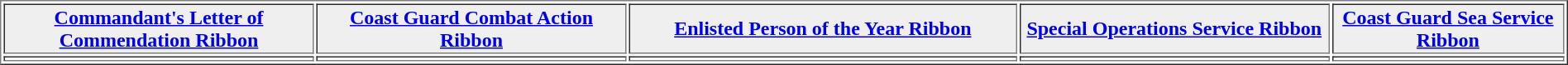<table align="center" border="1"  cellpadding="1" width="100%">
<tr>
<th width="20%" style="background:#efefef;"><a href='#'>Commandant's Letter of Commendation Ribbon</a></th>
<th width="20%" style="background:#efefef;"><a href='#'>Coast Guard Combat Action Ribbon</a></th>
<th width="25%" style="background:#efefef;"><a href='#'>Enlisted Person of the Year Ribbon</a></th>
<th width="20%" style="background:#efefef;"><a href='#'>Special Operations Service Ribbon</a></th>
<th width="20%" style="background:#efefef;"><a href='#'>Coast Guard Sea Service Ribbon</a></th>
</tr>
<tr>
<td></td>
<td></td>
<td></td>
<td></td>
<td></td>
</tr>
</table>
